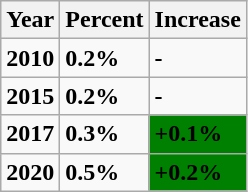<table class="wikitable">
<tr>
<th><strong>Year</strong></th>
<th><strong>Percent</strong></th>
<th><strong>Increase</strong></th>
</tr>
<tr>
<td><strong>2010</strong></td>
<td><strong>0.2%</strong></td>
<td style="background:"><strong>-</strong></td>
</tr>
<tr>
<td><strong>2015</strong></td>
<td><strong>0.2%</strong></td>
<td style="background:"><strong>-</strong></td>
</tr>
<tr>
<td><strong>2017</strong></td>
<td><strong>0.3%</strong></td>
<td style="background: green"><strong>+0.1%</strong></td>
</tr>
<tr>
<td><strong>2020</strong></td>
<td><strong>0.5%</strong></td>
<td style="background: green"><strong>+0.2%</strong></td>
</tr>
</table>
